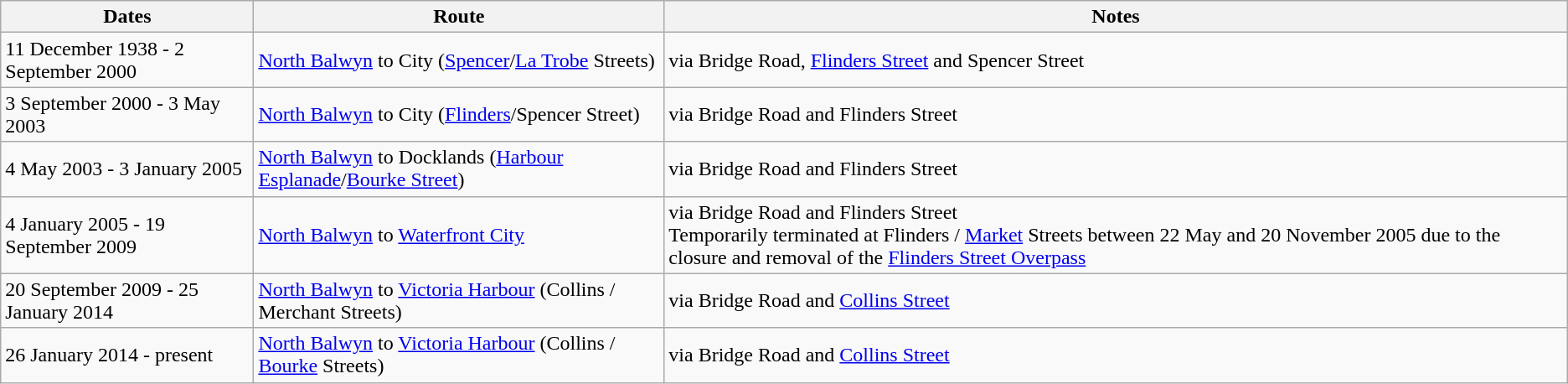<table class="wikitable sortable">
<tr>
<th>Dates</th>
<th>Route</th>
<th>Notes</th>
</tr>
<tr>
<td>11 December 1938 - 2 September 2000</td>
<td><a href='#'>North Balwyn</a> to City (<a href='#'>Spencer</a>/<a href='#'>La Trobe</a> Streets)</td>
<td>via Bridge Road,  <a href='#'>Flinders Street</a> and Spencer Street</td>
</tr>
<tr>
<td>3 September 2000 - 3 May 2003</td>
<td><a href='#'>North Balwyn</a> to City (<a href='#'>Flinders</a>/Spencer Street)</td>
<td>via Bridge Road and Flinders Street</td>
</tr>
<tr>
<td>4 May 2003 - 3 January 2005</td>
<td><a href='#'>North Balwyn</a> to Docklands (<a href='#'>Harbour Esplanade</a>/<a href='#'>Bourke Street</a>)</td>
<td>via Bridge Road and Flinders Street</td>
</tr>
<tr>
<td>4 January 2005 - 19 September 2009</td>
<td><a href='#'>North Balwyn</a> to <a href='#'>Waterfront City</a></td>
<td>via Bridge Road and Flinders Street<br>Temporarily terminated at Flinders / <a href='#'>Market</a> Streets between 22 May and 20 November 2005 due to the closure and removal of the <a href='#'>Flinders Street Overpass</a></td>
</tr>
<tr>
<td>20 September 2009 - 25 January 2014</td>
<td><a href='#'>North Balwyn</a> to <a href='#'>Victoria Harbour</a> (Collins / Merchant Streets)</td>
<td>via Bridge Road and <a href='#'>Collins Street</a></td>
</tr>
<tr>
<td>26 January 2014 - present</td>
<td><a href='#'>North Balwyn</a> to <a href='#'>Victoria Harbour</a> (Collins / <a href='#'>Bourke</a> Streets)</td>
<td>via Bridge Road and <a href='#'>Collins Street</a></td>
</tr>
</table>
